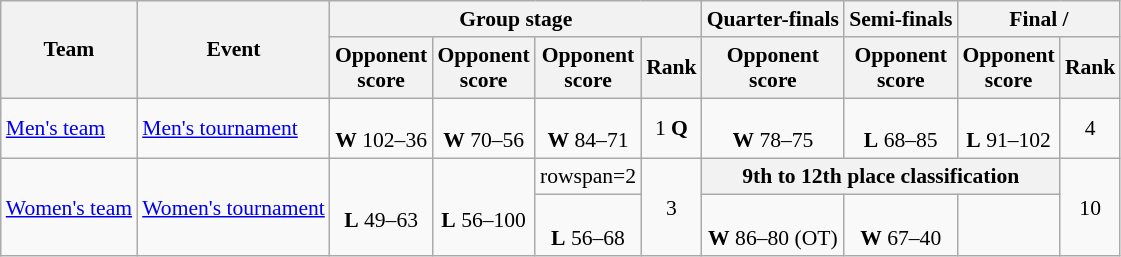<table class="wikitable" style="font-size:90%; text-align:center">
<tr>
<th rowspan="2">Team</th>
<th rowspan="2">Event</th>
<th colspan="4">Group stage</th>
<th>Quarter-finals</th>
<th>Semi-finals</th>
<th colspan="2">Final / </th>
</tr>
<tr>
<th>Opponent<br>score</th>
<th>Opponent<br>score</th>
<th>Opponent<br>score</th>
<th>Rank</th>
<th>Opponent<br>score</th>
<th>Opponent<br>score</th>
<th>Opponent<br>score</th>
<th>Rank</th>
</tr>
<tr>
<td align="left"> <a href='#'>Men's team</a></td>
<td align="left"><a href='#'>Men's tournament</a></td>
<td><br><strong>W</strong> 102–36</td>
<td><br><strong>W</strong> 70–56</td>
<td><br><strong>W</strong> 84–71</td>
<td>1 <strong>Q</strong></td>
<td><br><strong>W</strong> 78–75</td>
<td><br><strong>L</strong> 68–85</td>
<td><br><strong>L</strong> 91–102</td>
<td>4</td>
</tr>
<tr>
<td rowspan=2 align="left"> <a href='#'>Women's team</a></td>
<td rowspan=2 align="left"><a href='#'>Women's tournament</a></td>
<td rowspan=2><br><strong>L</strong> 49–63</td>
<td rowspan=2><br><strong>L</strong> 56–100</td>
<td>rowspan=2 </td>
<td rowspan=2>3</td>
<th colspan=3>9th to 12th place classification</th>
<td rowspan=2>10</td>
</tr>
<tr>
<td><br><strong>L</strong> 56–68</td>
<td><br><strong>W</strong> 86–80 (OT)</td>
<td><br><strong>W</strong> 67–40</td>
</tr>
</table>
